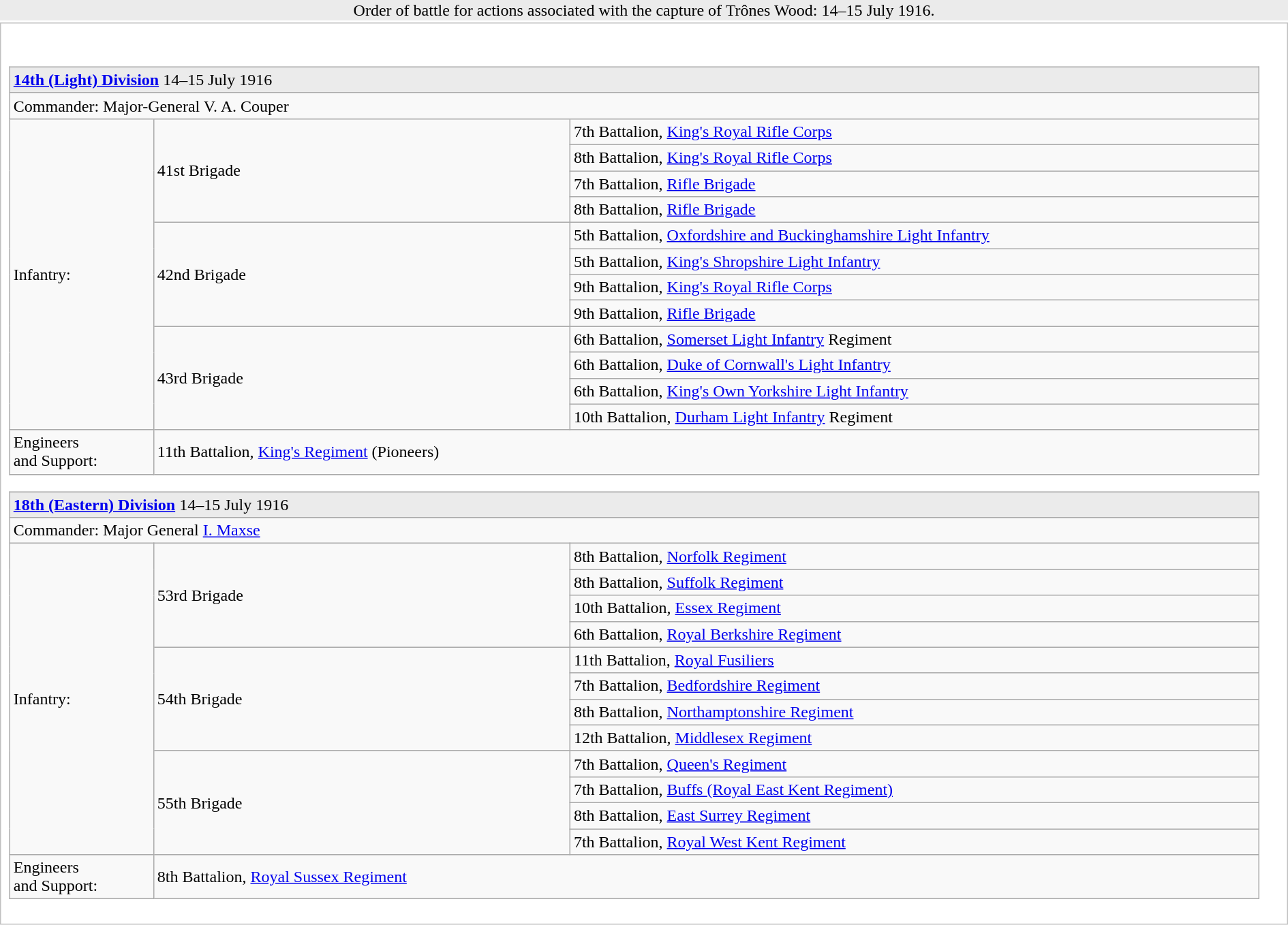<table class="toccolours" style="width:100%;border:0; margin-top:0.2em;">
<tr>
<th style="background:#ebebeb; font-weight:normal;">Order of battle for actions associated with the capture of Trônes Wood: 14–15 July 1916.</th>
</tr>
<tr>
<td style="border:solid 1px silver; padding:8px; background:white;"><br><table class="wikitable">
<tr>
<td style="background:#EBEBEB;" colspan="3"> <strong><a href='#'>14th (Light) Division</a></strong> 14–15 July 1916</td>
</tr>
<tr>
<td colspan="3">Commander: Major-General V. A. Couper</td>
</tr>
<tr>
<td style="width:100pt;" rowspan="12">Infantry:</td>
<td style="width:300pt;" rowspan="4">41st Brigade</td>
<td style="width:500pt;">7th Battalion, <a href='#'>King's Royal Rifle Corps</a></td>
</tr>
<tr>
<td>8th Battalion, <a href='#'>King's Royal Rifle Corps</a></td>
</tr>
<tr>
<td>7th Battalion, <a href='#'>Rifle Brigade</a></td>
</tr>
<tr>
<td>8th Battalion, <a href='#'>Rifle Brigade</a></td>
</tr>
<tr>
<td rowspan="4">42nd Brigade</td>
<td>5th Battalion, <a href='#'>Oxfordshire and Buckinghamshire Light Infantry</a></td>
</tr>
<tr>
<td>5th Battalion, <a href='#'>King's Shropshire Light Infantry</a></td>
</tr>
<tr>
<td>9th Battalion, <a href='#'>King's Royal Rifle Corps</a></td>
</tr>
<tr>
<td>9th Battalion, <a href='#'>Rifle Brigade</a></td>
</tr>
<tr>
<td rowspan="4">43rd Brigade</td>
<td>6th Battalion, <a href='#'>Somerset Light Infantry</a> Regiment</td>
</tr>
<tr>
<td>6th Battalion, <a href='#'>Duke of Cornwall's Light Infantry</a></td>
</tr>
<tr>
<td>6th Battalion, <a href='#'>King's Own Yorkshire Light Infantry</a></td>
</tr>
<tr>
<td>10th Battalion, <a href='#'>Durham Light Infantry</a> Regiment</td>
</tr>
<tr>
<td>Engineers<br>and Support:</td>
<td colspan="2">11th Battalion, <a href='#'>King's Regiment</a> (Pioneers)</td>
</tr>
</table>
<table class="wikitable">
<tr>
<td style="background:#EBEBEB;" colspan="3"> <strong><a href='#'>18th (Eastern) Division</a></strong> 14–15 July 1916</td>
</tr>
<tr>
<td colspan="3">Commander: Major General <a href='#'>I. Maxse</a></td>
</tr>
<tr>
<td style="width:100pt;" rowspan="12">Infantry:</td>
<td style="width:300pt;" rowspan="4">53rd Brigade</td>
<td style="width:500pt;">8th Battalion, <a href='#'>Norfolk Regiment</a></td>
</tr>
<tr>
<td>8th Battalion, <a href='#'>Suffolk Regiment</a></td>
</tr>
<tr>
<td>10th Battalion, <a href='#'>Essex Regiment</a></td>
</tr>
<tr>
<td>6th Battalion, <a href='#'>Royal Berkshire Regiment</a></td>
</tr>
<tr>
<td rowspan="4">54th Brigade</td>
<td>11th Battalion, <a href='#'>Royal Fusiliers</a></td>
</tr>
<tr>
<td>7th Battalion, <a href='#'>Bedfordshire Regiment</a></td>
</tr>
<tr>
<td>8th Battalion, <a href='#'>Northamptonshire Regiment</a></td>
</tr>
<tr>
<td>12th Battalion, <a href='#'>Middlesex Regiment</a></td>
</tr>
<tr>
<td rowspan="4">55th Brigade</td>
<td>7th Battalion, <a href='#'>Queen's Regiment</a></td>
</tr>
<tr>
<td>7th Battalion, <a href='#'>Buffs (Royal East Kent Regiment)</a></td>
</tr>
<tr>
<td>8th Battalion, <a href='#'>East Surrey Regiment</a></td>
</tr>
<tr>
<td>7th Battalion, <a href='#'>Royal West Kent Regiment</a></td>
</tr>
<tr>
<td>Engineers<br>and Support:</td>
<td colspan="2">8th Battalion, <a href='#'>Royal Sussex Regiment</a></td>
</tr>
</table>
</td>
</tr>
</table>
